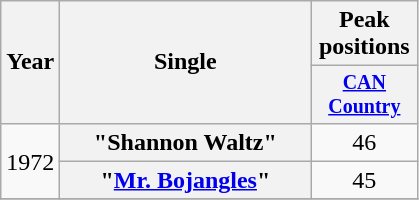<table class="wikitable plainrowheaders" style="text-align:center;">
<tr>
<th rowspan="2">Year</th>
<th rowspan="2" style="width:10em;">Single</th>
<th>Peak positions</th>
</tr>
<tr style="font-size:smaller;">
<th width="65"><a href='#'>CAN Country</a><br></th>
</tr>
<tr>
<td rowspan="2">1972</td>
<th scope="row">"Shannon Waltz"</th>
<td>46</td>
</tr>
<tr>
<th scope="row">"<a href='#'>Mr. Bojangles</a>"</th>
<td>45</td>
</tr>
<tr>
</tr>
</table>
